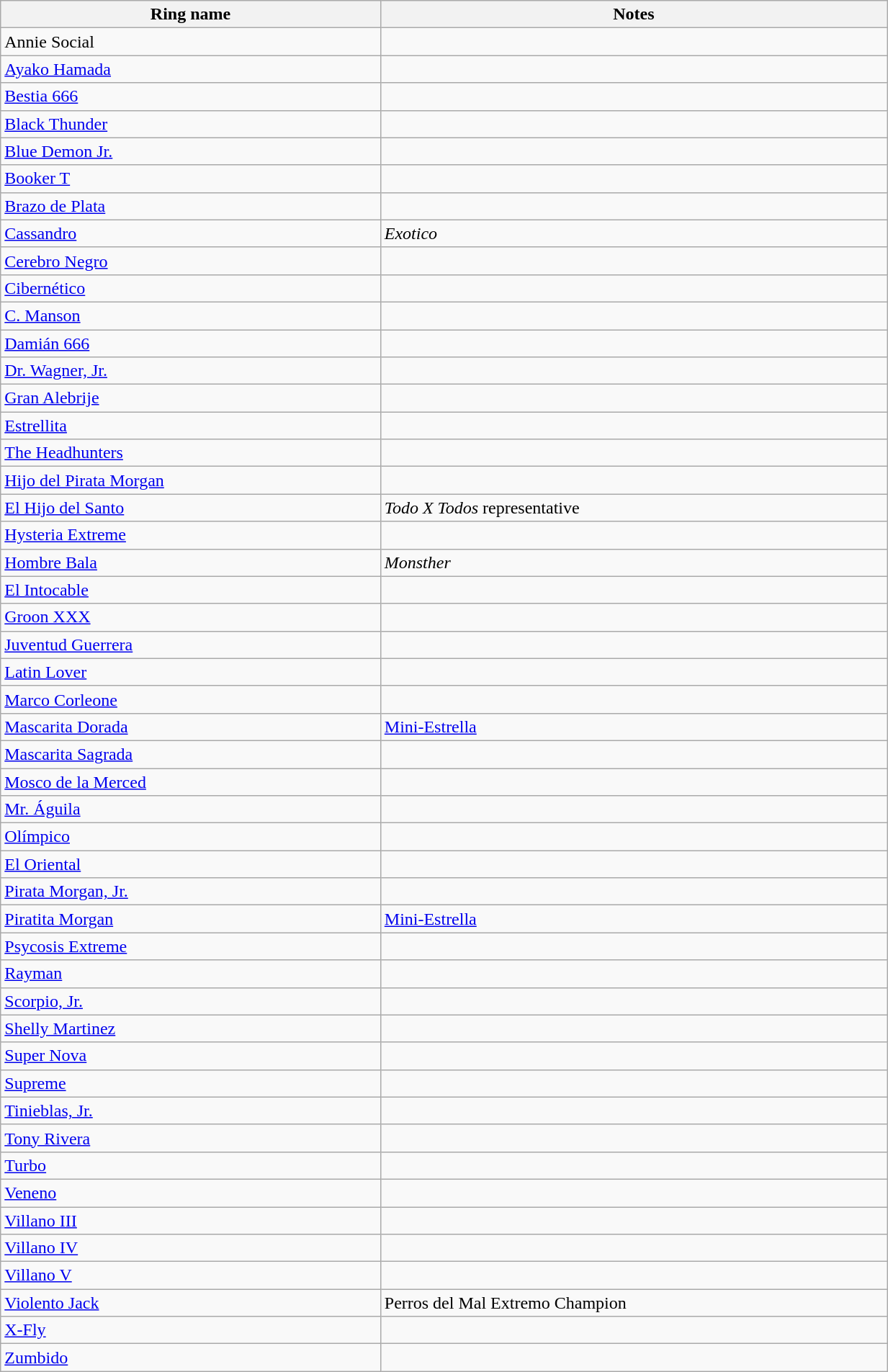<table class="wikitable sortable" align="left center" width="65%">
<tr>
<th width="15%">Ring name</th>
<th width="20%">Notes</th>
</tr>
<tr>
<td>Annie Social</td>
<td> </td>
</tr>
<tr>
<td><a href='#'>Ayako Hamada</a></td>
<td> </td>
</tr>
<tr>
<td><a href='#'>Bestia 666</a></td>
<td> </td>
</tr>
<tr>
<td><a href='#'>Black Thunder</a></td>
<td> </td>
</tr>
<tr>
<td><a href='#'>Blue Demon Jr.</a></td>
<td> </td>
</tr>
<tr>
<td><a href='#'>Booker T</a></td>
<td> </td>
</tr>
<tr>
<td><a href='#'>Brazo de Plata</a></td>
<td> </td>
</tr>
<tr>
<td><a href='#'>Cassandro</a></td>
<td><em>Exotico</em></td>
</tr>
<tr>
<td><a href='#'>Cerebro Negro</a></td>
<td> </td>
</tr>
<tr>
<td><a href='#'>Cibernético</a></td>
<td> </td>
</tr>
<tr>
<td><a href='#'>C. Manson</a></td>
<td> </td>
</tr>
<tr>
<td><a href='#'>Damián 666</a></td>
<td> </td>
</tr>
<tr>
<td><a href='#'>Dr. Wagner, Jr.</a></td>
<td> </td>
</tr>
<tr>
<td><a href='#'>Gran Alebrije</a></td>
<td> </td>
</tr>
<tr>
<td><a href='#'>Estrellita</a></td>
<td> </td>
</tr>
<tr>
<td><a href='#'>The Headhunters</a></td>
<td> </td>
</tr>
<tr>
<td><a href='#'>Hijo del Pirata Morgan</a></td>
<td> </td>
</tr>
<tr>
<td><a href='#'>El Hijo del Santo</a></td>
<td><em>Todo X Todos</em> representative </td>
</tr>
<tr>
<td><a href='#'>Hysteria Extreme</a></td>
<td> </td>
</tr>
<tr>
<td><a href='#'>Hombre Bala</a></td>
<td><em>Monsther</em></td>
</tr>
<tr>
<td><a href='#'>El Intocable</a></td>
<td> </td>
</tr>
<tr>
<td><a href='#'>Groon XXX</a></td>
<td> </td>
</tr>
<tr>
<td><a href='#'>Juventud Guerrera</a></td>
<td> </td>
</tr>
<tr>
<td><a href='#'>Latin Lover</a></td>
<td> </td>
</tr>
<tr>
<td><a href='#'>Marco Corleone</a></td>
<td> </td>
</tr>
<tr>
<td><a href='#'>Mascarita Dorada</a></td>
<td><a href='#'>Mini-Estrella</a></td>
</tr>
<tr>
<td><a href='#'>Mascarita Sagrada</a></td>
<td> </td>
</tr>
<tr>
<td><a href='#'>Mosco de la Merced</a></td>
<td> </td>
</tr>
<tr>
<td><a href='#'>Mr. Águila</a></td>
<td> </td>
</tr>
<tr>
<td><a href='#'>Olímpico</a></td>
<td> </td>
</tr>
<tr>
<td><a href='#'>El Oriental</a></td>
<td> </td>
</tr>
<tr>
<td><a href='#'>Pirata Morgan, Jr.</a></td>
<td> </td>
</tr>
<tr>
<td><a href='#'>Piratita Morgan</a></td>
<td><a href='#'>Mini-Estrella</a></td>
</tr>
<tr>
<td><a href='#'>Psycosis Extreme</a></td>
<td> </td>
</tr>
<tr>
<td><a href='#'>Rayman</a></td>
<td> </td>
</tr>
<tr>
<td><a href='#'>Scorpio, Jr.</a></td>
<td> </td>
</tr>
<tr>
<td><a href='#'>Shelly Martinez</a></td>
<td> </td>
</tr>
<tr>
<td><a href='#'>Super Nova</a></td>
<td> </td>
</tr>
<tr>
<td><a href='#'>Supreme</a></td>
<td> </td>
</tr>
<tr>
<td><a href='#'>Tinieblas, Jr.</a></td>
<td> </td>
</tr>
<tr>
<td><a href='#'>Tony Rivera</a></td>
<td> </td>
</tr>
<tr>
<td><a href='#'>Turbo</a></td>
<td> </td>
</tr>
<tr>
<td><a href='#'>Veneno</a></td>
<td> </td>
</tr>
<tr>
<td><a href='#'>Villano III</a></td>
<td> </td>
</tr>
<tr>
<td><a href='#'>Villano IV</a></td>
<td> </td>
</tr>
<tr>
<td><a href='#'>Villano V</a></td>
<td> </td>
</tr>
<tr>
<td><a href='#'>Violento Jack</a></td>
<td>Perros del Mal Extremo Champion</td>
</tr>
<tr>
<td><a href='#'>X-Fly</a></td>
<td> </td>
</tr>
<tr>
<td><a href='#'>Zumbido</a></td>
<td> </td>
</tr>
</table>
